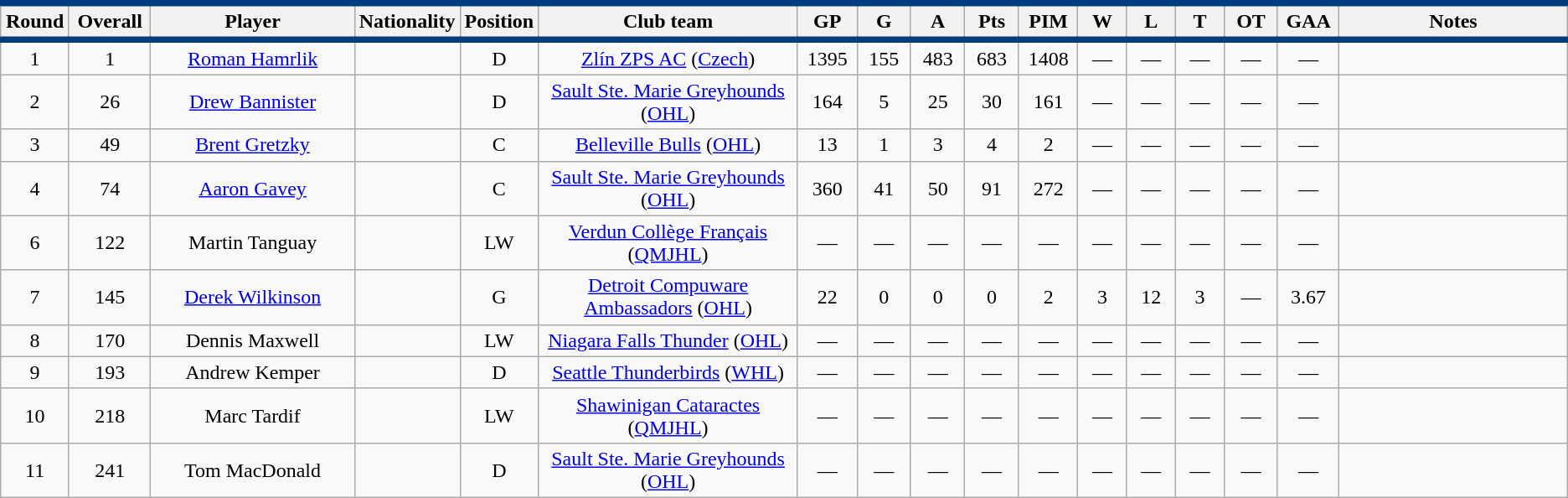<table class="wikitable sortable" style="text-align:center">
<tr style= "background:#FFFFFF; border-top:#003D7C 5px solid; border-bottom:#003D7C 5px solid;">
<th style="width:3em">Round</th>
<th style="width:4em">Overall</th>
<th style="width:15em">Player</th>
<th style="width:3em">Nationality</th>
<th style="width:3em">Position</th>
<th style="width:20em">Club team</th>
<th style="width:3em">GP</th>
<th style="width:3em">G</th>
<th style="width:3em">A</th>
<th style="width:3em">Pts</th>
<th style="width:3em">PIM</th>
<th style="width:3em">W</th>
<th style="width:3em">L</th>
<th style="width:3em">T</th>
<th style="width:3em">OT</th>
<th style="width:3em">GAA</th>
<th style="width:20em">Notes</th>
</tr>
<tr>
<td>1</td>
<td>1</td>
<td><a href='#'>Roman Hamrlik</a></td>
<td></td>
<td>D</td>
<td><a href='#'>Zlín ZPS AC</a> (<a href='#'>Czech</a>)</td>
<td>1395</td>
<td>155</td>
<td>483</td>
<td>683</td>
<td>1408</td>
<td>—</td>
<td>—</td>
<td>—</td>
<td>—</td>
<td>—</td>
<td></td>
</tr>
<tr>
<td>2</td>
<td>26</td>
<td><a href='#'>Drew Bannister</a></td>
<td></td>
<td>D</td>
<td><a href='#'>Sault Ste. Marie Greyhounds</a> (<a href='#'>OHL</a>)</td>
<td>164</td>
<td>5</td>
<td>25</td>
<td>30</td>
<td>161</td>
<td>—</td>
<td>—</td>
<td>—</td>
<td>—</td>
<td>—</td>
<td></td>
</tr>
<tr>
<td>3</td>
<td>49</td>
<td><a href='#'>Brent Gretzky</a></td>
<td></td>
<td>C</td>
<td><a href='#'>Belleville Bulls</a> (<a href='#'>OHL</a>)</td>
<td>13</td>
<td>1</td>
<td>3</td>
<td>4</td>
<td>2</td>
<td>—</td>
<td>—</td>
<td>—</td>
<td>—</td>
<td>—</td>
<td></td>
</tr>
<tr>
<td>4</td>
<td>74</td>
<td><a href='#'>Aaron Gavey</a></td>
<td></td>
<td>C</td>
<td><a href='#'>Sault Ste. Marie Greyhounds</a> (<a href='#'>OHL</a>)</td>
<td>360</td>
<td>41</td>
<td>50</td>
<td>91</td>
<td>272</td>
<td>—</td>
<td>—</td>
<td>—</td>
<td>—</td>
<td>—</td>
<td></td>
</tr>
<tr>
<td>6</td>
<td>122</td>
<td>Martin Tanguay</td>
<td></td>
<td>LW</td>
<td><a href='#'>Verdun Collège Français</a> (<a href='#'>QMJHL</a>)</td>
<td>—</td>
<td>—</td>
<td>—</td>
<td>—</td>
<td>—</td>
<td>—</td>
<td>—</td>
<td>—</td>
<td>—</td>
<td>—</td>
<td></td>
</tr>
<tr>
<td>7</td>
<td>145</td>
<td><a href='#'>Derek Wilkinson</a></td>
<td></td>
<td>G</td>
<td><a href='#'>Detroit Compuware Ambassadors</a> (<a href='#'>OHL</a>)</td>
<td>22</td>
<td>0</td>
<td>0</td>
<td>0</td>
<td>2</td>
<td>3</td>
<td>12</td>
<td>3</td>
<td>—</td>
<td>3.67</td>
<td></td>
</tr>
<tr>
<td>8</td>
<td>170</td>
<td>Dennis Maxwell</td>
<td></td>
<td>LW</td>
<td><a href='#'>Niagara Falls Thunder</a> (<a href='#'>OHL</a>)</td>
<td>—</td>
<td>—</td>
<td>—</td>
<td>—</td>
<td>—</td>
<td>—</td>
<td>—</td>
<td>—</td>
<td>—</td>
<td>—</td>
<td></td>
</tr>
<tr>
<td>9</td>
<td>193</td>
<td>Andrew Kemper</td>
<td></td>
<td>D</td>
<td><a href='#'>Seattle Thunderbirds</a> (<a href='#'>WHL</a>)</td>
<td>—</td>
<td>—</td>
<td>—</td>
<td>—</td>
<td>—</td>
<td>—</td>
<td>—</td>
<td>—</td>
<td>—</td>
<td>—</td>
<td></td>
</tr>
<tr>
<td>10</td>
<td>218</td>
<td>Marc Tardif</td>
<td></td>
<td>LW</td>
<td><a href='#'>Shawinigan Cataractes</a> (<a href='#'>QMJHL</a>)</td>
<td>—</td>
<td>—</td>
<td>—</td>
<td>—</td>
<td>—</td>
<td>—</td>
<td>—</td>
<td>—</td>
<td>—</td>
<td>—</td>
<td></td>
</tr>
<tr>
<td>11</td>
<td>241</td>
<td>Tom MacDonald</td>
<td></td>
<td>D</td>
<td><a href='#'>Sault Ste. Marie Greyhounds</a> (<a href='#'>OHL</a>)</td>
<td>—</td>
<td>—</td>
<td>—</td>
<td>—</td>
<td>—</td>
<td>—</td>
<td>—</td>
<td>—</td>
<td>—</td>
<td>—</td>
<td></td>
</tr>
</table>
